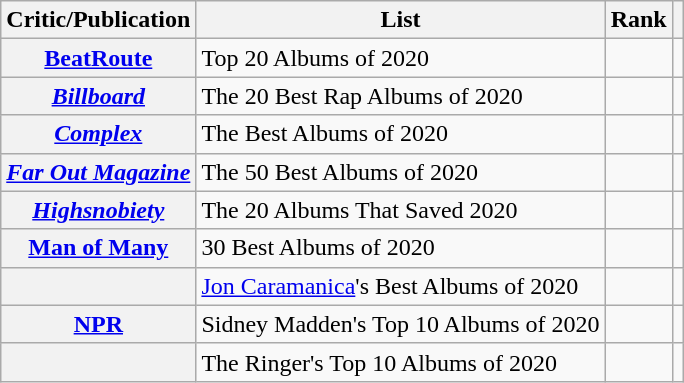<table class="wikitable sortable plainrowheaders" style="border:none; margin:0;">
<tr>
<th scope="col">Critic/Publication</th>
<th scope="col" class="unsortable">List</th>
<th scope="col" data-sort-type="number">Rank</th>
<th scope="col" class="unsortable"></th>
</tr>
<tr>
<th scope="row"><a href='#'>BeatRoute</a></th>
<td>Top 20 Albums of 2020</td>
<td></td>
<td></td>
</tr>
<tr>
<th scope="row"><em><a href='#'>Billboard</a></em></th>
<td>The 20 Best Rap Albums of 2020</td>
<td></td>
<td></td>
</tr>
<tr>
<th scope="row"><em><a href='#'>Complex</a></em></th>
<td>The Best Albums of 2020</td>
<td></td>
<td></td>
</tr>
<tr>
<th scope="row"><em><a href='#'>Far Out Magazine</a></em></th>
<td>The 50 Best Albums of 2020</td>
<td></td>
<td></td>
</tr>
<tr>
<th scope="row"><em><a href='#'>Highsnobiety</a></em></th>
<td>The 20 Albums That Saved 2020</td>
<td></td>
<td></td>
</tr>
<tr>
<th scope="row"><a href='#'>Man of Many</a></th>
<td>30 Best Albums of 2020</td>
<td></td>
<td></td>
</tr>
<tr>
<th scope="row"></th>
<td><a href='#'>Jon Caramanica</a>'s Best Albums of 2020</td>
<td></td>
<td></td>
</tr>
<tr>
<th scope="row"><a href='#'>NPR</a></th>
<td>Sidney Madden's Top 10 Albums of 2020</td>
<td></td>
<td></td>
</tr>
<tr>
<th scope="row"></th>
<td>The Ringer's Top 10 Albums of 2020</td>
<td></td>
<td></td>
</tr>
</table>
